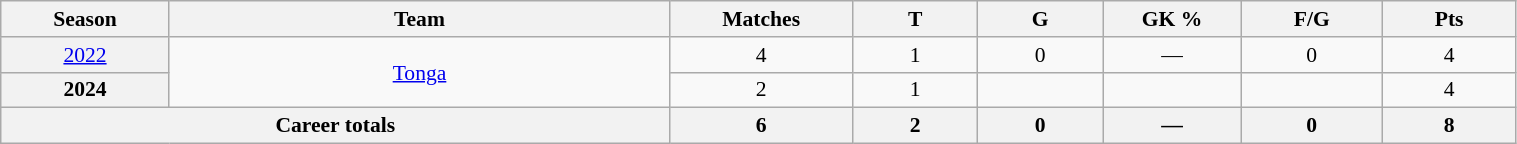<table class="wikitable sortable"  style="font-size:90%; text-align:center; width:80%;">
<tr>
<th width=2%>Season</th>
<th width=8%>Team</th>
<th width=2%>Matches</th>
<th width=2%>T</th>
<th width=2%>G</th>
<th width=2%>GK %</th>
<th width=2%>F/G</th>
<th width=2%>Pts</th>
</tr>
<tr>
<th scope="row" style="text-align:center; font-weight:normal"><a href='#'>2022</a></th>
<td rowspan="2" style="text-align:center;"> <a href='#'>Tonga</a></td>
<td>4</td>
<td>1</td>
<td>0</td>
<td>—</td>
<td>0</td>
<td>4</td>
</tr>
<tr>
<th>2024</th>
<td>2</td>
<td>1</td>
<td></td>
<td></td>
<td></td>
<td>4</td>
</tr>
<tr class="sortbottom">
<th colspan="2">Career totals</th>
<th>6</th>
<th>2</th>
<th>0</th>
<th>—</th>
<th>0</th>
<th>8</th>
</tr>
</table>
